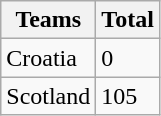<table class="wikitable">
<tr>
<th>Teams</th>
<th>Total</th>
</tr>
<tr>
<td>Croatia</td>
<td>0</td>
</tr>
<tr>
<td>Scotland</td>
<td>105</td>
</tr>
</table>
